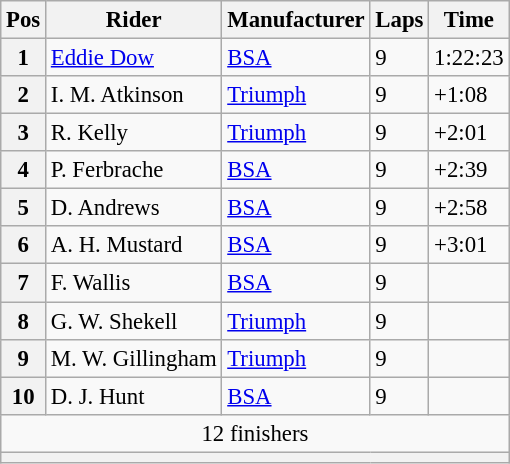<table class="wikitable" style="font-size: 95%;">
<tr>
<th>Pos</th>
<th>Rider</th>
<th>Manufacturer</th>
<th>Laps</th>
<th>Time</th>
</tr>
<tr>
<th>1</th>
<td><a href='#'>Eddie Dow</a></td>
<td><a href='#'>BSA</a></td>
<td>9</td>
<td>1:22:23</td>
</tr>
<tr>
<th>2</th>
<td>I. M. Atkinson</td>
<td><a href='#'>Triumph</a></td>
<td>9</td>
<td>+1:08</td>
</tr>
<tr>
<th>3</th>
<td>R. Kelly</td>
<td><a href='#'>Triumph</a></td>
<td>9</td>
<td>+2:01</td>
</tr>
<tr>
<th>4</th>
<td>P. Ferbrache</td>
<td><a href='#'>BSA</a></td>
<td>9</td>
<td>+2:39</td>
</tr>
<tr>
<th>5</th>
<td>D. Andrews</td>
<td><a href='#'>BSA</a></td>
<td>9</td>
<td>+2:58</td>
</tr>
<tr>
<th>6</th>
<td>A. H. Mustard</td>
<td><a href='#'>BSA</a></td>
<td>9</td>
<td>+3:01</td>
</tr>
<tr>
<th>7</th>
<td>F. Wallis</td>
<td><a href='#'>BSA</a></td>
<td>9</td>
<td></td>
</tr>
<tr>
<th>8</th>
<td>G. W. Shekell</td>
<td><a href='#'>Triumph</a></td>
<td>9</td>
<td></td>
</tr>
<tr>
<th>9</th>
<td>M. W. Gillingham</td>
<td><a href='#'>Triumph</a></td>
<td>9</td>
<td></td>
</tr>
<tr>
<th>10</th>
<td>D. J. Hunt</td>
<td><a href='#'>BSA</a></td>
<td>9</td>
<td></td>
</tr>
<tr>
<td colspan=5 align=center>12 finishers</td>
</tr>
<tr>
<th colspan=5></th>
</tr>
</table>
